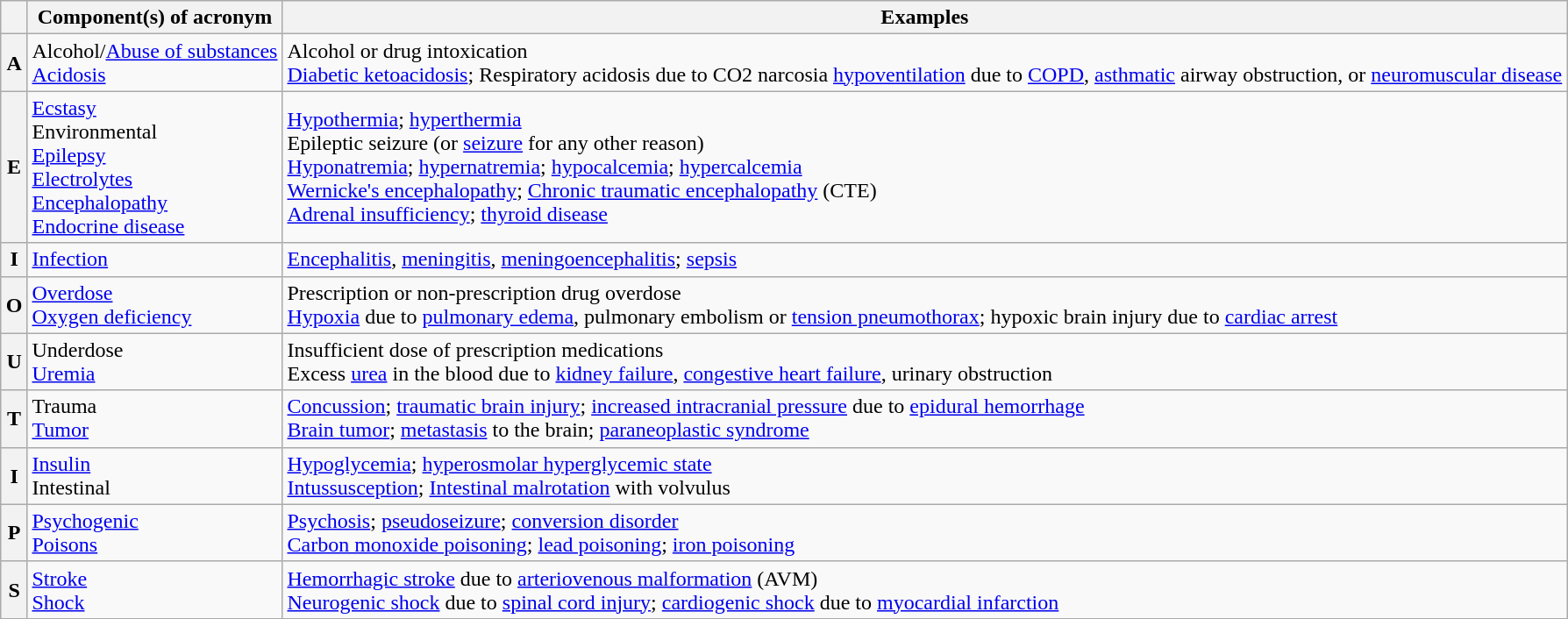<table class="wikitable" style="margin: 1em auto 1em auto;">
<tr>
<th></th>
<th>Component(s) of acronym</th>
<th>Examples</th>
</tr>
<tr>
<th>A</th>
<td>Alcohol/<a href='#'>Abuse of substances</a><br><a href='#'>Acidosis</a></td>
<td>Alcohol or drug intoxication<br><a href='#'>Diabetic ketoacidosis</a>; Respiratory acidosis due to CO2 narcosia <a href='#'>hypoventilation</a> due to <a href='#'>COPD</a>, <a href='#'>asthmatic</a> airway obstruction, or <a href='#'>neuromuscular disease</a></td>
</tr>
<tr>
<th>E</th>
<td><a href='#'>Ecstasy</a><br>Environmental<br><a href='#'>Epilepsy</a><br><a href='#'>Electrolytes</a><br><a href='#'>Encephalopathy</a><br><a href='#'>Endocrine disease</a></td>
<td><a href='#'>Hypothermia</a>; <a href='#'>hyperthermia</a><br>Epileptic seizure (or <a href='#'>seizure</a> for any other reason)<br><a href='#'>Hyponatremia</a>; <a href='#'>hypernatremia</a>; <a href='#'>hypocalcemia</a>; <a href='#'>hypercalcemia</a><br><a href='#'>Wernicke's encephalopathy</a>; <a href='#'>Chronic traumatic encephalopathy</a> (CTE)<br><a href='#'>Adrenal insufficiency</a>; <a href='#'>thyroid disease</a></td>
</tr>
<tr>
<th>I</th>
<td><a href='#'>Infection</a></td>
<td><a href='#'>Encephalitis</a>, <a href='#'>meningitis</a>, <a href='#'>meningoencephalitis</a>; <a href='#'>sepsis</a></td>
</tr>
<tr>
<th>O</th>
<td><a href='#'>Overdose</a><br><a href='#'>Oxygen deficiency</a></td>
<td>Prescription or non-prescription drug overdose<br><a href='#'>Hypoxia</a> due to <a href='#'>pulmonary edema</a>, pulmonary embolism or <a href='#'>tension pneumothorax</a>; hypoxic brain injury due to <a href='#'>cardiac arrest</a><br></td>
</tr>
<tr>
<th>U</th>
<td>Underdose<br><a href='#'>Uremia</a></td>
<td>Insufficient dose of prescription medications<br>Excess <a href='#'>urea</a> in the blood due to <a href='#'>kidney failure</a>, <a href='#'>congestive heart failure</a>, urinary obstruction</td>
</tr>
<tr>
<th>T</th>
<td>Trauma<br><a href='#'>Tumor</a></td>
<td><a href='#'>Concussion</a>; <a href='#'>traumatic brain injury</a>; <a href='#'>increased intracranial pressure</a> due to <a href='#'>epidural hemorrhage</a><br><a href='#'>Brain tumor</a>; <a href='#'>metastasis</a> to the brain; <a href='#'>paraneoplastic syndrome</a></td>
</tr>
<tr>
<th>I</th>
<td><a href='#'>Insulin</a><br>Intestinal</td>
<td><a href='#'>Hypoglycemia</a>; <a href='#'>hyperosmolar hyperglycemic state</a><br><a href='#'>Intussusception</a>; <a href='#'>Intestinal malrotation</a> with volvulus</td>
</tr>
<tr>
<th>P</th>
<td><a href='#'>Psychogenic</a><br><a href='#'>Poisons</a></td>
<td><a href='#'>Psychosis</a>; <a href='#'>pseudoseizure</a>; <a href='#'>conversion disorder</a><br><a href='#'>Carbon monoxide poisoning</a>; <a href='#'>lead poisoning</a>; <a href='#'>iron poisoning</a></td>
</tr>
<tr>
<th>S</th>
<td><a href='#'>Stroke</a><br><a href='#'>Shock</a></td>
<td><a href='#'>Hemorrhagic stroke</a> due to <a href='#'>arteriovenous malformation</a> (AVM)<br><a href='#'>Neurogenic shock</a> due to <a href='#'>spinal cord injury</a>; <a href='#'>cardiogenic shock</a> due to <a href='#'>myocardial infarction</a></td>
</tr>
</table>
